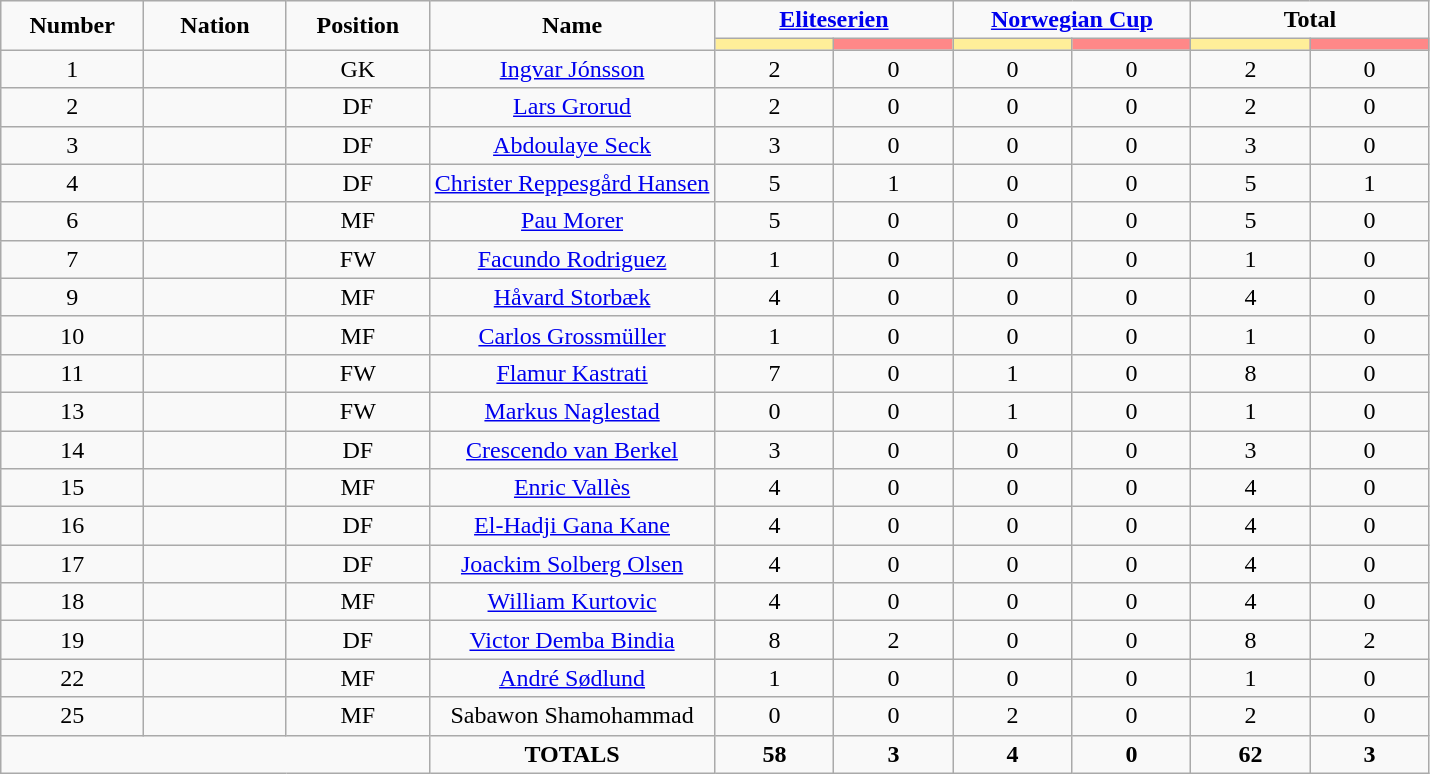<table class="wikitable" style="font-size: 100%; text-align: center;">
<tr>
<td rowspan="2" width="10%" align="center"><strong>Number</strong></td>
<td rowspan="2" width="10%" align="center"><strong>Nation</strong></td>
<td rowspan="2" width="10%" align="center"><strong>Position</strong></td>
<td rowspan="2" width="20%" align="center"><strong>Name</strong></td>
<td colspan="2" align="center"><strong><a href='#'>Eliteserien</a></strong></td>
<td colspan="2" align="center"><strong><a href='#'>Norwegian Cup</a></strong></td>
<td colspan="2" align="center"><strong>Total</strong></td>
</tr>
<tr>
<th width=60 style="background: #FFEE99"></th>
<th width=60 style="background: #FF8888"></th>
<th width=60 style="background: #FFEE99"></th>
<th width=60 style="background: #FF8888"></th>
<th width=60 style="background: #FFEE99"></th>
<th width=60 style="background: #FF8888"></th>
</tr>
<tr>
<td>1</td>
<td></td>
<td>GK</td>
<td><a href='#'>Ingvar Jónsson</a></td>
<td>2</td>
<td>0</td>
<td>0</td>
<td>0</td>
<td>2</td>
<td>0</td>
</tr>
<tr>
<td>2</td>
<td></td>
<td>DF</td>
<td><a href='#'>Lars Grorud</a></td>
<td>2</td>
<td>0</td>
<td>0</td>
<td>0</td>
<td>2</td>
<td>0</td>
</tr>
<tr>
<td>3</td>
<td></td>
<td>DF</td>
<td><a href='#'>Abdoulaye Seck</a></td>
<td>3</td>
<td>0</td>
<td>0</td>
<td>0</td>
<td>3</td>
<td>0</td>
</tr>
<tr>
<td>4</td>
<td></td>
<td>DF</td>
<td><a href='#'>Christer Reppesgård Hansen</a></td>
<td>5</td>
<td>1</td>
<td>0</td>
<td>0</td>
<td>5</td>
<td>1</td>
</tr>
<tr>
<td>6</td>
<td></td>
<td>MF</td>
<td><a href='#'>Pau Morer</a></td>
<td>5</td>
<td>0</td>
<td>0</td>
<td>0</td>
<td>5</td>
<td>0</td>
</tr>
<tr>
<td>7</td>
<td></td>
<td>FW</td>
<td><a href='#'>Facundo Rodriguez</a></td>
<td>1</td>
<td>0</td>
<td>0</td>
<td>0</td>
<td>1</td>
<td>0</td>
</tr>
<tr>
<td>9</td>
<td></td>
<td>MF</td>
<td><a href='#'>Håvard Storbæk</a></td>
<td>4</td>
<td>0</td>
<td>0</td>
<td>0</td>
<td>4</td>
<td>0</td>
</tr>
<tr>
<td>10</td>
<td></td>
<td>MF</td>
<td><a href='#'>Carlos Grossmüller</a></td>
<td>1</td>
<td>0</td>
<td>0</td>
<td>0</td>
<td>1</td>
<td>0</td>
</tr>
<tr>
<td>11</td>
<td></td>
<td>FW</td>
<td><a href='#'>Flamur Kastrati</a></td>
<td>7</td>
<td>0</td>
<td>1</td>
<td>0</td>
<td>8</td>
<td>0</td>
</tr>
<tr>
<td>13</td>
<td></td>
<td>FW</td>
<td><a href='#'>Markus Naglestad</a></td>
<td>0</td>
<td>0</td>
<td>1</td>
<td>0</td>
<td>1</td>
<td>0</td>
</tr>
<tr>
<td>14</td>
<td></td>
<td>DF</td>
<td><a href='#'>Crescendo van Berkel</a></td>
<td>3</td>
<td>0</td>
<td>0</td>
<td>0</td>
<td>3</td>
<td>0</td>
</tr>
<tr>
<td>15</td>
<td></td>
<td>MF</td>
<td><a href='#'>Enric Vallès</a></td>
<td>4</td>
<td>0</td>
<td>0</td>
<td>0</td>
<td>4</td>
<td>0</td>
</tr>
<tr>
<td>16</td>
<td></td>
<td>DF</td>
<td><a href='#'>El-Hadji Gana Kane</a></td>
<td>4</td>
<td>0</td>
<td>0</td>
<td>0</td>
<td>4</td>
<td>0</td>
</tr>
<tr>
<td>17</td>
<td></td>
<td>DF</td>
<td><a href='#'>Joackim Solberg Olsen</a></td>
<td>4</td>
<td>0</td>
<td>0</td>
<td>0</td>
<td>4</td>
<td>0</td>
</tr>
<tr>
<td>18</td>
<td></td>
<td>MF</td>
<td><a href='#'>William Kurtovic</a></td>
<td>4</td>
<td>0</td>
<td>0</td>
<td>0</td>
<td>4</td>
<td>0</td>
</tr>
<tr>
<td>19</td>
<td></td>
<td>DF</td>
<td><a href='#'>Victor Demba Bindia</a></td>
<td>8</td>
<td>2</td>
<td>0</td>
<td>0</td>
<td>8</td>
<td>2</td>
</tr>
<tr>
<td>22</td>
<td></td>
<td>MF</td>
<td><a href='#'>André Sødlund</a></td>
<td>1</td>
<td>0</td>
<td>0</td>
<td>0</td>
<td>1</td>
<td>0</td>
</tr>
<tr>
<td>25</td>
<td></td>
<td>MF</td>
<td>Sabawon Shamohammad</td>
<td>0</td>
<td>0</td>
<td>2</td>
<td>0</td>
<td>2</td>
<td>0</td>
</tr>
<tr>
<td colspan="3"></td>
<td><strong>TOTALS</strong></td>
<td><strong>58</strong></td>
<td><strong>3</strong></td>
<td><strong>4</strong></td>
<td><strong>0</strong></td>
<td><strong>62</strong></td>
<td><strong>3</strong></td>
</tr>
</table>
